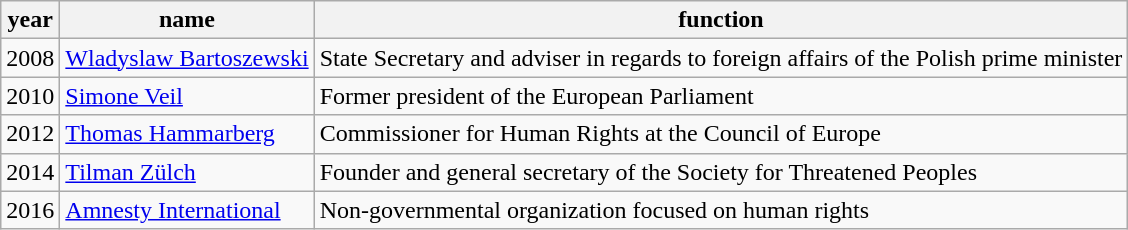<table class="wikitable">
<tr>
<th>year</th>
<th>name</th>
<th>function</th>
</tr>
<tr>
<td>2008</td>
<td><a href='#'>Wladyslaw Bartoszewski</a></td>
<td>State Secretary and adviser in regards to foreign affairs of the Polish prime minister</td>
</tr>
<tr>
<td>2010</td>
<td><a href='#'>Simone Veil</a></td>
<td>Former president of the European Parliament</td>
</tr>
<tr>
<td>2012</td>
<td><a href='#'>Thomas Hammarberg</a></td>
<td>Commissioner for Human Rights at the Council of Europe</td>
</tr>
<tr>
<td>2014</td>
<td><a href='#'>Tilman Zülch</a></td>
<td>Founder and general secretary of the Society for Threatened Peoples</td>
</tr>
<tr>
<td>2016</td>
<td><a href='#'>Amnesty International</a></td>
<td>Non-governmental organization focused on human rights</td>
</tr>
</table>
